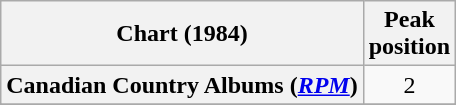<table class="wikitable sortable plainrowheaders" style="text-align:center">
<tr>
<th scope="col">Chart (1984)</th>
<th scope="col">Peak<br> position</th>
</tr>
<tr>
<th scope="row">Canadian Country Albums (<em><a href='#'>RPM</a></em>)</th>
<td>2</td>
</tr>
<tr>
</tr>
<tr>
</tr>
</table>
